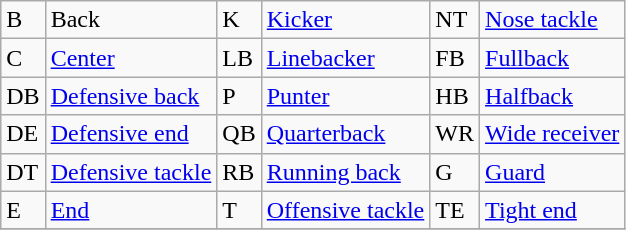<table class="wikitable">
<tr>
<td>B</td>
<td>Back</td>
<td>K</td>
<td><a href='#'>Kicker</a></td>
<td>NT</td>
<td><a href='#'>Nose tackle</a></td>
</tr>
<tr>
<td>C</td>
<td><a href='#'>Center</a></td>
<td>LB</td>
<td><a href='#'>Linebacker</a></td>
<td>FB</td>
<td><a href='#'>Fullback</a></td>
</tr>
<tr>
<td>DB</td>
<td><a href='#'>Defensive back</a></td>
<td>P</td>
<td><a href='#'>Punter</a></td>
<td>HB</td>
<td><a href='#'>Halfback</a></td>
</tr>
<tr>
<td>DE</td>
<td><a href='#'>Defensive end</a></td>
<td>QB</td>
<td><a href='#'>Quarterback</a></td>
<td>WR</td>
<td><a href='#'>Wide receiver</a></td>
</tr>
<tr>
<td>DT</td>
<td><a href='#'>Defensive tackle</a></td>
<td>RB</td>
<td><a href='#'>Running back</a></td>
<td>G</td>
<td><a href='#'>Guard</a></td>
</tr>
<tr>
<td>E</td>
<td><a href='#'>End</a></td>
<td>T</td>
<td><a href='#'>Offensive tackle</a></td>
<td>TE</td>
<td><a href='#'>Tight end</a></td>
</tr>
<tr>
</tr>
</table>
